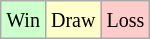<table class="wikitable">
<tr>
<td style="background-color: #CCFFCC;"><small>Win</small></td>
<td style="background-color: #FFFFCC;"><small>Draw</small></td>
<td style="background-color: #FFCCCC;"><small>Loss</small></td>
</tr>
</table>
